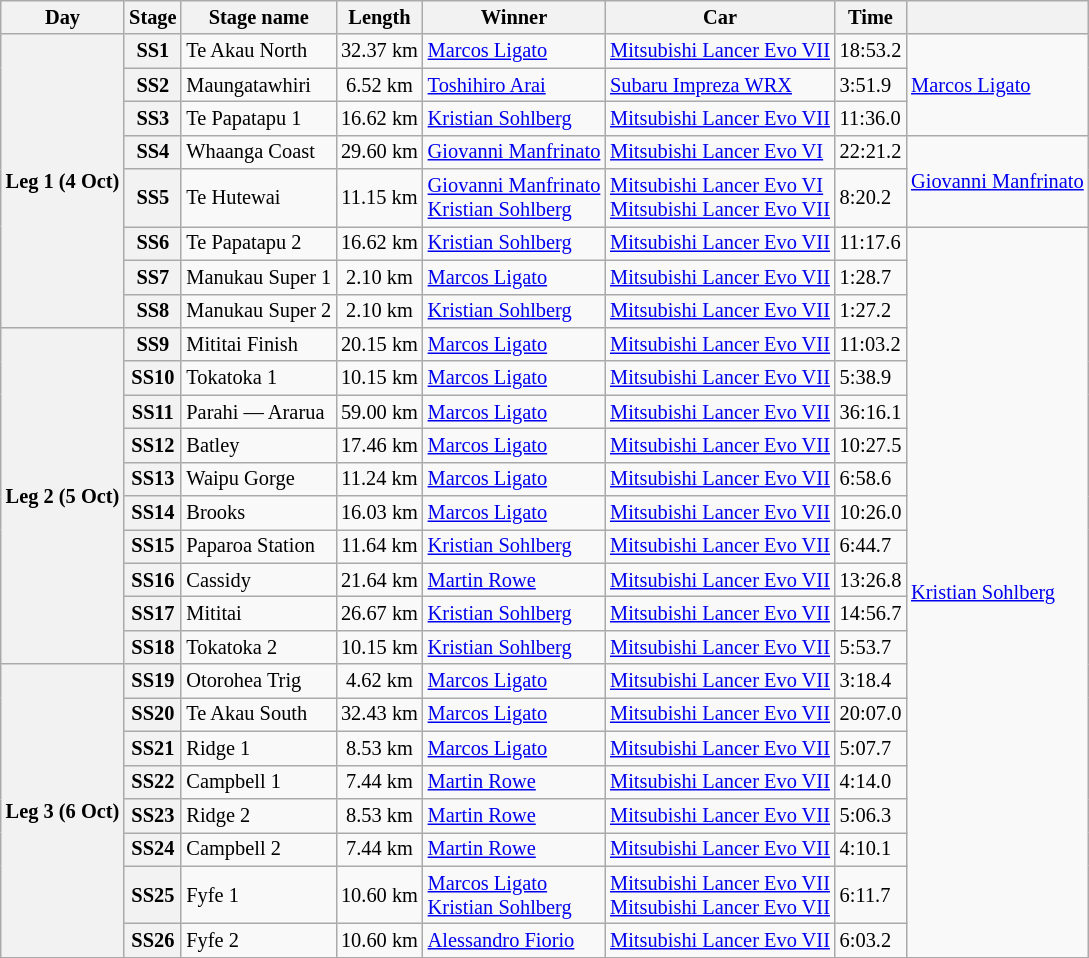<table class="wikitable" style="font-size: 85%;">
<tr>
<th>Day</th>
<th>Stage</th>
<th>Stage name</th>
<th>Length</th>
<th>Winner</th>
<th>Car</th>
<th>Time</th>
<th></th>
</tr>
<tr>
<th rowspan="8">Leg 1 (4 Oct)</th>
<th>SS1</th>
<td>Te Akau North</td>
<td align="center">32.37 km</td>
<td> <a href='#'>Marcos Ligato</a></td>
<td><a href='#'>Mitsubishi Lancer Evo VII</a></td>
<td>18:53.2</td>
<td rowspan="3"> <a href='#'>Marcos Ligato</a></td>
</tr>
<tr>
<th>SS2</th>
<td>Maungatawhiri</td>
<td align="center">6.52 km</td>
<td> <a href='#'>Toshihiro Arai</a></td>
<td><a href='#'>Subaru Impreza WRX</a></td>
<td>3:51.9</td>
</tr>
<tr>
<th>SS3</th>
<td>Te Papatapu 1</td>
<td align="center">16.62 km</td>
<td> <a href='#'>Kristian Sohlberg</a></td>
<td><a href='#'>Mitsubishi Lancer Evo VII</a></td>
<td>11:36.0</td>
</tr>
<tr>
<th>SS4</th>
<td>Whaanga Coast</td>
<td align="center">29.60 km</td>
<td> <a href='#'>Giovanni Manfrinato</a></td>
<td><a href='#'>Mitsubishi Lancer Evo VI</a></td>
<td>22:21.2</td>
<td rowspan="2"> <a href='#'>Giovanni Manfrinato</a></td>
</tr>
<tr>
<th>SS5</th>
<td>Te Hutewai</td>
<td align="center">11.15 km</td>
<td> <a href='#'>Giovanni Manfrinato</a><br> <a href='#'>Kristian Sohlberg</a></td>
<td><a href='#'>Mitsubishi Lancer Evo VI</a><br><a href='#'>Mitsubishi Lancer Evo VII</a></td>
<td>8:20.2</td>
</tr>
<tr>
<th>SS6</th>
<td>Te Papatapu 2</td>
<td align="center">16.62 km</td>
<td> <a href='#'>Kristian Sohlberg</a></td>
<td><a href='#'>Mitsubishi Lancer Evo VII</a></td>
<td>11:17.6</td>
<td rowspan="21"> <a href='#'>Kristian Sohlberg</a></td>
</tr>
<tr>
<th>SS7</th>
<td>Manukau Super 1</td>
<td align="center">2.10 km</td>
<td> <a href='#'>Marcos Ligato</a></td>
<td><a href='#'>Mitsubishi Lancer Evo VII</a></td>
<td>1:28.7</td>
</tr>
<tr>
<th>SS8</th>
<td>Manukau Super 2</td>
<td align="center">2.10 km</td>
<td> <a href='#'>Kristian Sohlberg</a></td>
<td><a href='#'>Mitsubishi Lancer Evo VII</a></td>
<td>1:27.2</td>
</tr>
<tr>
<th rowspan="10">Leg 2 (5 Oct)</th>
<th>SS9</th>
<td>Mititai Finish</td>
<td align="center">20.15 km</td>
<td> <a href='#'>Marcos Ligato</a></td>
<td><a href='#'>Mitsubishi Lancer Evo VII</a></td>
<td>11:03.2</td>
</tr>
<tr>
<th>SS10</th>
<td>Tokatoka 1</td>
<td align="center">10.15 km</td>
<td> <a href='#'>Marcos Ligato</a></td>
<td><a href='#'>Mitsubishi Lancer Evo VII</a></td>
<td>5:38.9</td>
</tr>
<tr>
<th>SS11</th>
<td>Parahi — Ararua</td>
<td align="center">59.00 km</td>
<td> <a href='#'>Marcos Ligato</a></td>
<td><a href='#'>Mitsubishi Lancer Evo VII</a></td>
<td>36:16.1</td>
</tr>
<tr>
<th>SS12</th>
<td>Batley</td>
<td align="center">17.46 km</td>
<td> <a href='#'>Marcos Ligato</a></td>
<td><a href='#'>Mitsubishi Lancer Evo VII</a></td>
<td>10:27.5</td>
</tr>
<tr>
<th>SS13</th>
<td>Waipu Gorge</td>
<td align="center">11.24 km</td>
<td> <a href='#'>Marcos Ligato</a></td>
<td><a href='#'>Mitsubishi Lancer Evo VII</a></td>
<td>6:58.6</td>
</tr>
<tr>
<th>SS14</th>
<td>Brooks</td>
<td align="center">16.03 km</td>
<td> <a href='#'>Marcos Ligato</a></td>
<td><a href='#'>Mitsubishi Lancer Evo VII</a></td>
<td>10:26.0</td>
</tr>
<tr>
<th>SS15</th>
<td>Paparoa Station</td>
<td align="center">11.64 km</td>
<td> <a href='#'>Kristian Sohlberg</a></td>
<td><a href='#'>Mitsubishi Lancer Evo VII</a></td>
<td>6:44.7</td>
</tr>
<tr>
<th>SS16</th>
<td>Cassidy</td>
<td align="center">21.64 km</td>
<td> <a href='#'>Martin Rowe</a></td>
<td><a href='#'>Mitsubishi Lancer Evo VII</a></td>
<td>13:26.8</td>
</tr>
<tr>
<th>SS17</th>
<td>Mititai</td>
<td align="center">26.67 km</td>
<td> <a href='#'>Kristian Sohlberg</a></td>
<td><a href='#'>Mitsubishi Lancer Evo VII</a></td>
<td>14:56.7</td>
</tr>
<tr>
<th>SS18</th>
<td>Tokatoka 2</td>
<td align="center">10.15 km</td>
<td> <a href='#'>Kristian Sohlberg</a></td>
<td><a href='#'>Mitsubishi Lancer Evo VII</a></td>
<td>5:53.7</td>
</tr>
<tr>
<th rowspan="8">Leg 3 (6 Oct)</th>
<th>SS19</th>
<td>Otorohea Trig</td>
<td align="center">4.62 km</td>
<td> <a href='#'>Marcos Ligato</a></td>
<td><a href='#'>Mitsubishi Lancer Evo VII</a></td>
<td>3:18.4</td>
</tr>
<tr>
<th>SS20</th>
<td>Te Akau South</td>
<td align="center">32.43 km</td>
<td> <a href='#'>Marcos Ligato</a></td>
<td><a href='#'>Mitsubishi Lancer Evo VII</a></td>
<td>20:07.0</td>
</tr>
<tr>
<th>SS21</th>
<td>Ridge 1</td>
<td align="center">8.53 km</td>
<td> <a href='#'>Marcos Ligato</a></td>
<td><a href='#'>Mitsubishi Lancer Evo VII</a></td>
<td>5:07.7</td>
</tr>
<tr>
<th>SS22</th>
<td>Campbell 1</td>
<td align="center">7.44 km</td>
<td> <a href='#'>Martin Rowe</a></td>
<td><a href='#'>Mitsubishi Lancer Evo VII</a></td>
<td>4:14.0</td>
</tr>
<tr>
<th>SS23</th>
<td>Ridge 2</td>
<td align="center">8.53 km</td>
<td> <a href='#'>Martin Rowe</a></td>
<td><a href='#'>Mitsubishi Lancer Evo VII</a></td>
<td>5:06.3</td>
</tr>
<tr>
<th>SS24</th>
<td>Campbell 2</td>
<td align="center">7.44 km</td>
<td> <a href='#'>Martin Rowe</a></td>
<td><a href='#'>Mitsubishi Lancer Evo VII</a></td>
<td>4:10.1</td>
</tr>
<tr>
<th>SS25</th>
<td>Fyfe 1</td>
<td align="center">10.60 km</td>
<td> <a href='#'>Marcos Ligato</a><br> <a href='#'>Kristian Sohlberg</a></td>
<td><a href='#'>Mitsubishi Lancer Evo VII</a><br><a href='#'>Mitsubishi Lancer Evo VII</a></td>
<td>6:11.7</td>
</tr>
<tr>
<th>SS26</th>
<td>Fyfe 2</td>
<td align="center">10.60 km</td>
<td> <a href='#'>Alessandro Fiorio</a></td>
<td><a href='#'>Mitsubishi Lancer Evo VII</a></td>
<td>6:03.2</td>
</tr>
<tr>
</tr>
</table>
